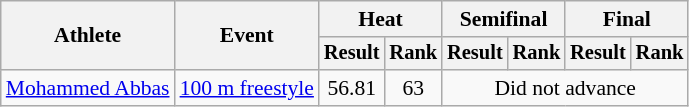<table class="wikitable" style="font-size:90%;">
<tr>
<th rowspan="2">Athlete</th>
<th rowspan="2">Event</th>
<th colspan="2">Heat</th>
<th colspan="2">Semifinal</th>
<th colspan="2">Final</th>
</tr>
<tr style="font-size:95%">
<th>Result</th>
<th>Rank</th>
<th>Result</th>
<th>Rank</th>
<th>Result</th>
<th>Rank</th>
</tr>
<tr align=center>
<td align=left><a href='#'>Mohammed Abbas</a></td>
<td align=left><a href='#'>100 m freestyle</a></td>
<td>56.81</td>
<td>63</td>
<td colspan=4>Did not advance</td>
</tr>
</table>
